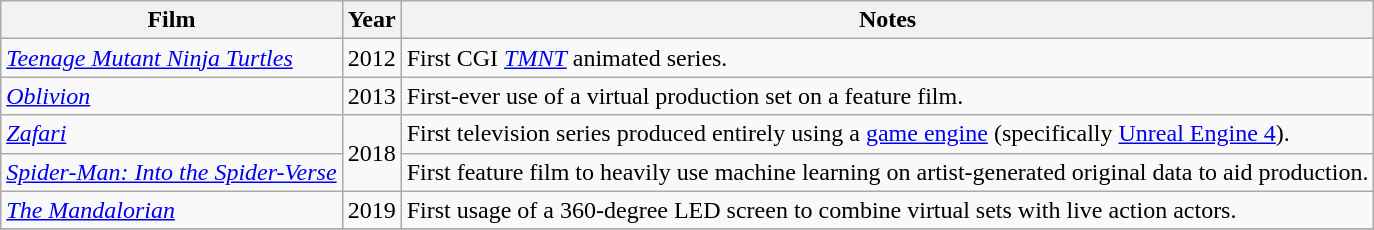<table class="wikitable">
<tr>
<th>Film</th>
<th>Year</th>
<th>Notes</th>
</tr>
<tr>
<td><em><a href='#'>Teenage Mutant Ninja Turtles</a></em></td>
<td>2012</td>
<td>First CGI <em><a href='#'>TMNT</a></em> animated series.</td>
</tr>
<tr>
<td><em><a href='#'> Oblivion</a></em></td>
<td>2013</td>
<td>First-ever use of a virtual production set on a feature film.</td>
</tr>
<tr>
<td><em><a href='#'>Zafari</a></em></td>
<td rowspan="2"align="center">2018</td>
<td>First television series produced entirely using a <a href='#'>game engine</a> (specifically <a href='#'>Unreal Engine 4</a>).</td>
</tr>
<tr>
<td><em><a href='#'>Spider-Man: Into the Spider-Verse</a></em></td>
<td>First feature film to heavily use machine learning on artist-generated original data to aid production.</td>
</tr>
<tr>
<td><em><a href='#'>The Mandalorian</a></em></td>
<td>2019</td>
<td>First usage of a 360-degree LED screen to combine virtual sets with live action actors.</td>
</tr>
<tr>
</tr>
</table>
